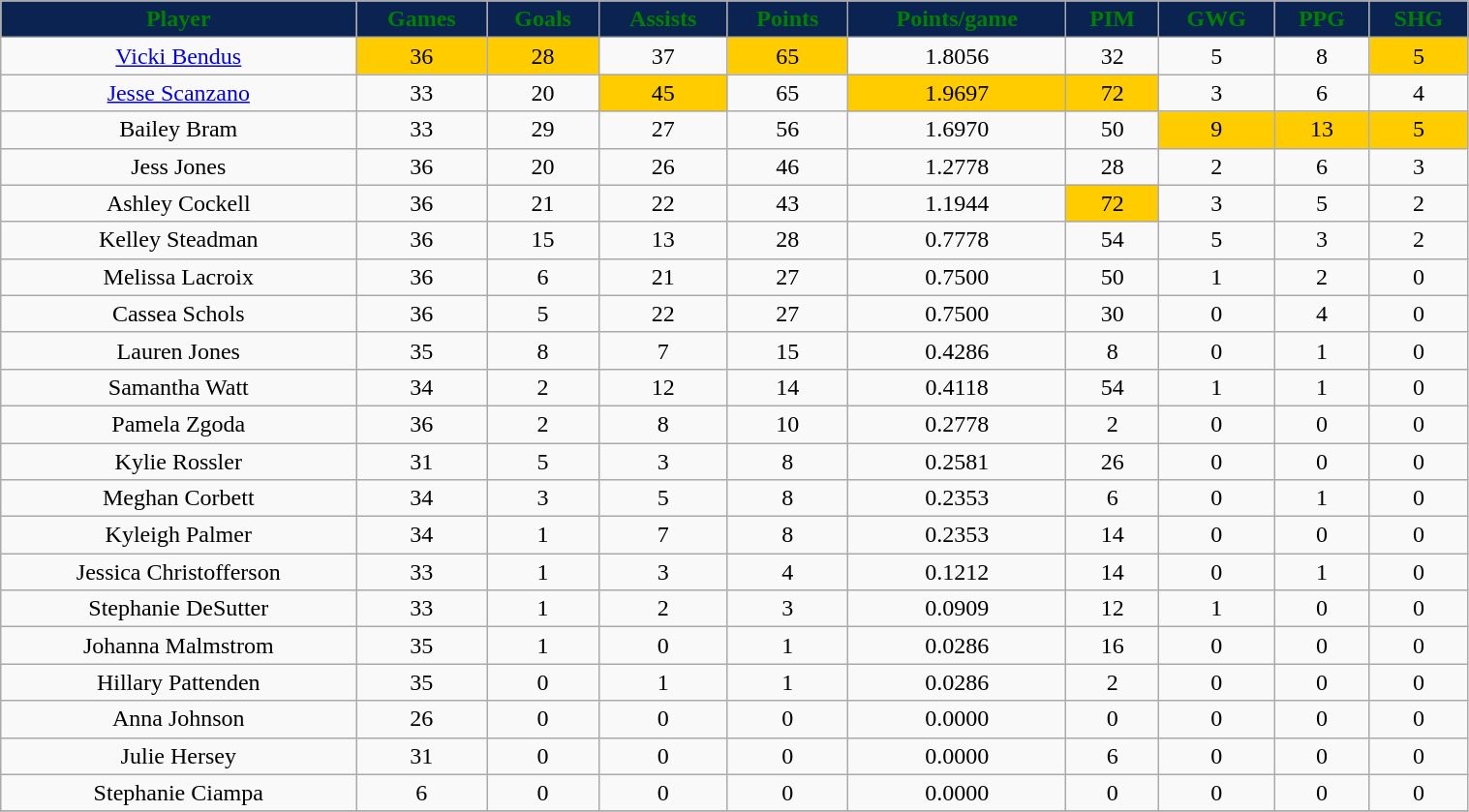<table class="wikitable" width="80%">
<tr align="center"  style="background:#0a2351;color:green;">
<td><strong>Player</strong></td>
<td><strong>Games</strong></td>
<td><strong>Goals</strong></td>
<td><strong>Assists</strong></td>
<td><strong>Points</strong></td>
<td><strong>Points/game</strong></td>
<td><strong>PIM</strong></td>
<td><strong>GWG</strong></td>
<td><strong>PPG</strong></td>
<td><strong>SHG</strong></td>
</tr>
<tr align="center" bgcolor="">
<td><a href='#'>Vicki Bendus</a></td>
<td bgcolor="#FFCC00">36</td>
<td bgcolor="#FFCC00">28</td>
<td>37</td>
<td bgcolor="#FFCC00">65</td>
<td>1.8056</td>
<td>32</td>
<td>5</td>
<td>8</td>
<td bgcolor="#FFCC00">5</td>
</tr>
<tr align="center" bgcolor="">
<td><a href='#'>Jesse Scanzano</a></td>
<td>33</td>
<td>20</td>
<td bgcolor="#FFCC00">45</td>
<td>65</td>
<td bgcolor="#FFCC00">1.9697</td>
<td bgcolor="#FFCC00">72</td>
<td>3</td>
<td>6</td>
<td>4</td>
</tr>
<tr align="center" bgcolor="">
<td>Bailey Bram</td>
<td>33</td>
<td>29</td>
<td>27</td>
<td>56</td>
<td>1.6970</td>
<td>50</td>
<td bgcolor="#FFCC00">9</td>
<td bgcolor="#FFCC00">13</td>
<td bgcolor="#FFCC00">5</td>
</tr>
<tr align="center" bgcolor="">
<td>Jess Jones</td>
<td>36</td>
<td>20</td>
<td>26</td>
<td>46</td>
<td>1.2778</td>
<td>28</td>
<td>2</td>
<td>6</td>
<td>3</td>
</tr>
<tr align="center" bgcolor="">
<td>Ashley Cockell</td>
<td>36</td>
<td>21</td>
<td>22</td>
<td>43</td>
<td>1.1944</td>
<td bgcolor="#FFCC00">72</td>
<td>3</td>
<td>5</td>
<td>2</td>
</tr>
<tr align="center" bgcolor="">
<td>Kelley Steadman</td>
<td>36</td>
<td>15</td>
<td>13</td>
<td>28</td>
<td>0.7778</td>
<td>54</td>
<td>5</td>
<td>3</td>
<td>2</td>
</tr>
<tr align="center" bgcolor="">
<td>Melissa Lacroix</td>
<td>36</td>
<td>6</td>
<td>21</td>
<td>27</td>
<td>0.7500</td>
<td>50</td>
<td>1</td>
<td>2</td>
<td>0</td>
</tr>
<tr align="center" bgcolor="">
<td>Cassea Schols</td>
<td>36</td>
<td>5</td>
<td>22</td>
<td>27</td>
<td>0.7500</td>
<td>30</td>
<td>0</td>
<td>4</td>
<td>0</td>
</tr>
<tr align="center" bgcolor="">
<td>Lauren Jones</td>
<td>35</td>
<td>8</td>
<td>7</td>
<td>15</td>
<td>0.4286</td>
<td>8</td>
<td>0</td>
<td>1</td>
<td>0</td>
</tr>
<tr align="center" bgcolor="">
<td>Samantha Watt</td>
<td>34</td>
<td>2</td>
<td>12</td>
<td>14</td>
<td>0.4118</td>
<td>54</td>
<td>1</td>
<td>1</td>
<td>0</td>
</tr>
<tr align="center" bgcolor="">
<td>Pamela Zgoda</td>
<td>36</td>
<td>2</td>
<td>8</td>
<td>10</td>
<td>0.2778</td>
<td>2</td>
<td>0</td>
<td>0</td>
<td>0</td>
</tr>
<tr align="center" bgcolor="">
<td>Kylie Rossler</td>
<td>31</td>
<td>5</td>
<td>3</td>
<td>8</td>
<td>0.2581</td>
<td>26</td>
<td>0</td>
<td>0</td>
<td>0</td>
</tr>
<tr align="center" bgcolor="">
<td>Meghan Corbett</td>
<td>34</td>
<td>3</td>
<td>5</td>
<td>8</td>
<td>0.2353</td>
<td>6</td>
<td>0</td>
<td>1</td>
<td>0</td>
</tr>
<tr align="center" bgcolor="">
<td>Kyleigh Palmer</td>
<td>34</td>
<td>1</td>
<td>7</td>
<td>8</td>
<td>0.2353</td>
<td>14</td>
<td>0</td>
<td>0</td>
<td>0</td>
</tr>
<tr align="center" bgcolor="">
<td>Jessica Christofferson</td>
<td>33</td>
<td>1</td>
<td>3</td>
<td>4</td>
<td>0.1212</td>
<td>14</td>
<td>0</td>
<td>1</td>
<td>0</td>
</tr>
<tr align="center" bgcolor="">
<td>Stephanie DeSutter</td>
<td>33</td>
<td>1</td>
<td>2</td>
<td>3</td>
<td>0.0909</td>
<td>12</td>
<td>1</td>
<td>0</td>
<td>0</td>
</tr>
<tr align="center" bgcolor="">
<td>Johanna Malmstrom</td>
<td>35</td>
<td>1</td>
<td>0</td>
<td>1</td>
<td>0.0286</td>
<td>16</td>
<td>0</td>
<td>0</td>
<td>0</td>
</tr>
<tr align="center" bgcolor="">
<td>Hillary Pattenden</td>
<td>35</td>
<td>0</td>
<td>1</td>
<td>1</td>
<td>0.0286</td>
<td>2</td>
<td>0</td>
<td>0</td>
<td>0</td>
</tr>
<tr align="center" bgcolor="">
<td>Anna Johnson</td>
<td>26</td>
<td>0</td>
<td>0</td>
<td>0</td>
<td>0.0000</td>
<td>0</td>
<td>0</td>
<td>0</td>
<td>0</td>
</tr>
<tr align="center" bgcolor="">
<td>Julie Hersey</td>
<td>31</td>
<td>0</td>
<td>0</td>
<td>0</td>
<td>0.0000</td>
<td>6</td>
<td>0</td>
<td>0</td>
<td>0</td>
</tr>
<tr align="center" bgcolor="">
<td>Stephanie Ciampa</td>
<td>6</td>
<td>0</td>
<td>0</td>
<td>0</td>
<td>0.0000</td>
<td>0</td>
<td>0</td>
<td>0</td>
<td>0</td>
</tr>
<tr align="center" bgcolor="">
</tr>
</table>
